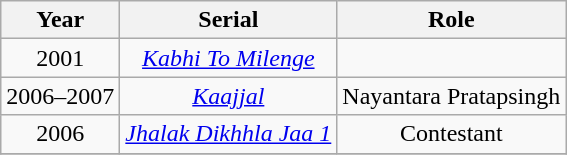<table class="wikitable" style="text-align:center;">
<tr>
<th>Year</th>
<th>Serial</th>
<th>Role</th>
</tr>
<tr>
<td>2001</td>
<td><em><a href='#'>Kabhi To Milenge</a></em></td>
<td></td>
</tr>
<tr>
<td>2006–2007</td>
<td><em><a href='#'>Kaajjal</a></em></td>
<td>Nayantara Pratapsingh</td>
</tr>
<tr>
<td>2006</td>
<td><em><a href='#'>Jhalak Dikhhla Jaa 1</a></em></td>
<td>Contestant</td>
</tr>
<tr>
</tr>
</table>
